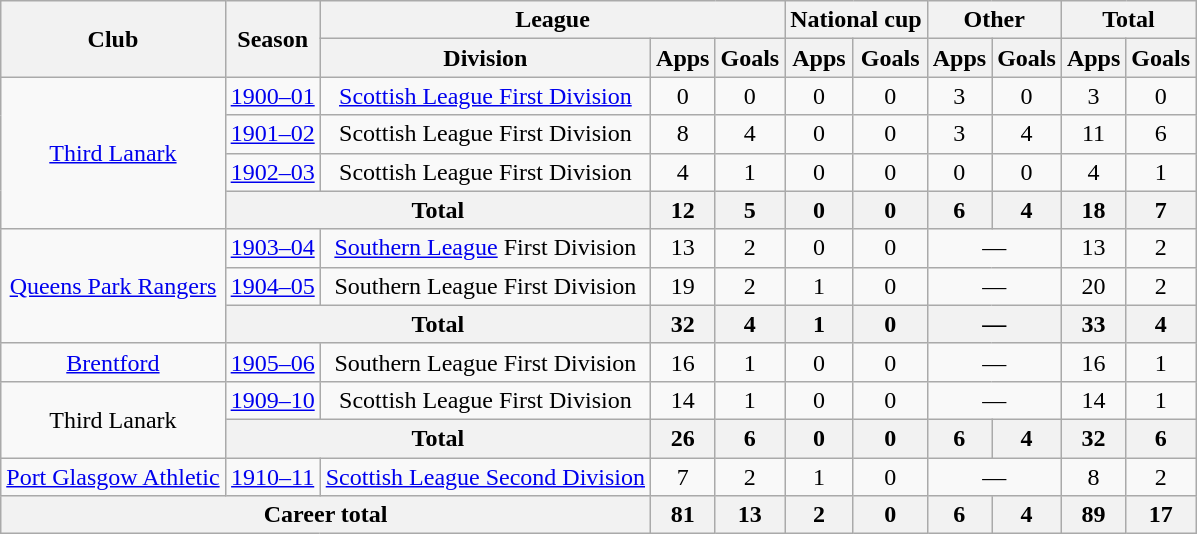<table class="wikitable" style="text-align: center;">
<tr>
<th rowspan="2">Club</th>
<th rowspan="2">Season</th>
<th colspan="3">League</th>
<th colspan="2">National cup</th>
<th colspan="2">Other</th>
<th colspan="2">Total</th>
</tr>
<tr>
<th>Division</th>
<th>Apps</th>
<th>Goals</th>
<th>Apps</th>
<th>Goals</th>
<th>Apps</th>
<th>Goals</th>
<th>Apps</th>
<th>Goals</th>
</tr>
<tr>
<td rowspan="4"><a href='#'>Third Lanark</a></td>
<td><a href='#'>1900–01</a></td>
<td><a href='#'>Scottish League First Division</a></td>
<td>0</td>
<td>0</td>
<td>0</td>
<td>0</td>
<td>3</td>
<td>0</td>
<td>3</td>
<td>0</td>
</tr>
<tr>
<td><a href='#'>1901–02</a></td>
<td>Scottish League First Division</td>
<td>8</td>
<td>4</td>
<td>0</td>
<td>0</td>
<td>3</td>
<td>4</td>
<td>11</td>
<td>6</td>
</tr>
<tr>
<td><a href='#'>1902–03</a></td>
<td>Scottish League First Division</td>
<td>4</td>
<td>1</td>
<td>0</td>
<td>0</td>
<td>0</td>
<td>0</td>
<td>4</td>
<td>1</td>
</tr>
<tr>
<th colspan="2">Total</th>
<th>12</th>
<th>5</th>
<th>0</th>
<th>0</th>
<th>6</th>
<th>4</th>
<th>18</th>
<th>7</th>
</tr>
<tr>
<td rowspan="3"><a href='#'>Queens Park Rangers</a></td>
<td><a href='#'>1903–04</a></td>
<td><a href='#'>Southern League</a> First Division</td>
<td>13</td>
<td>2</td>
<td>0</td>
<td>0</td>
<td colspan="2">—</td>
<td>13</td>
<td>2</td>
</tr>
<tr>
<td><a href='#'>1904–05</a></td>
<td>Southern League First Division</td>
<td>19</td>
<td>2</td>
<td>1</td>
<td>0</td>
<td colspan="2">—</td>
<td>20</td>
<td>2</td>
</tr>
<tr>
<th colspan="2">Total</th>
<th>32</th>
<th>4</th>
<th>1</th>
<th>0</th>
<th colspan="2">—</th>
<th>33</th>
<th>4</th>
</tr>
<tr>
<td><a href='#'>Brentford</a></td>
<td><a href='#'>1905–06</a></td>
<td>Southern League First Division</td>
<td>16</td>
<td>1</td>
<td>0</td>
<td>0</td>
<td colspan="2">—</td>
<td>16</td>
<td>1</td>
</tr>
<tr>
<td rowspan="2">Third Lanark</td>
<td><a href='#'>1909–10</a></td>
<td>Scottish League First Division</td>
<td>14</td>
<td>1</td>
<td>0</td>
<td>0</td>
<td colspan="2">—</td>
<td>14</td>
<td>1</td>
</tr>
<tr>
<th colspan="2">Total</th>
<th>26</th>
<th>6</th>
<th>0</th>
<th>0</th>
<th>6</th>
<th>4</th>
<th>32</th>
<th>6</th>
</tr>
<tr>
<td><a href='#'>Port Glasgow Athletic</a></td>
<td><a href='#'>1910–11</a></td>
<td><a href='#'>Scottish League Second Division</a></td>
<td>7</td>
<td>2</td>
<td>1</td>
<td>0</td>
<td colspan="2">—</td>
<td>8</td>
<td>2</td>
</tr>
<tr>
<th colspan="3">Career total</th>
<th>81</th>
<th>13</th>
<th>2</th>
<th>0</th>
<th>6</th>
<th>4</th>
<th>89</th>
<th>17</th>
</tr>
</table>
